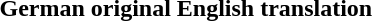<table>
<tr>
<th>German original</th>
<th>English translation</th>
</tr>
<tr style="white-space:nowrap;text-align:center;vertical-align:top;">
<td></td>
<td></td>
</tr>
</table>
